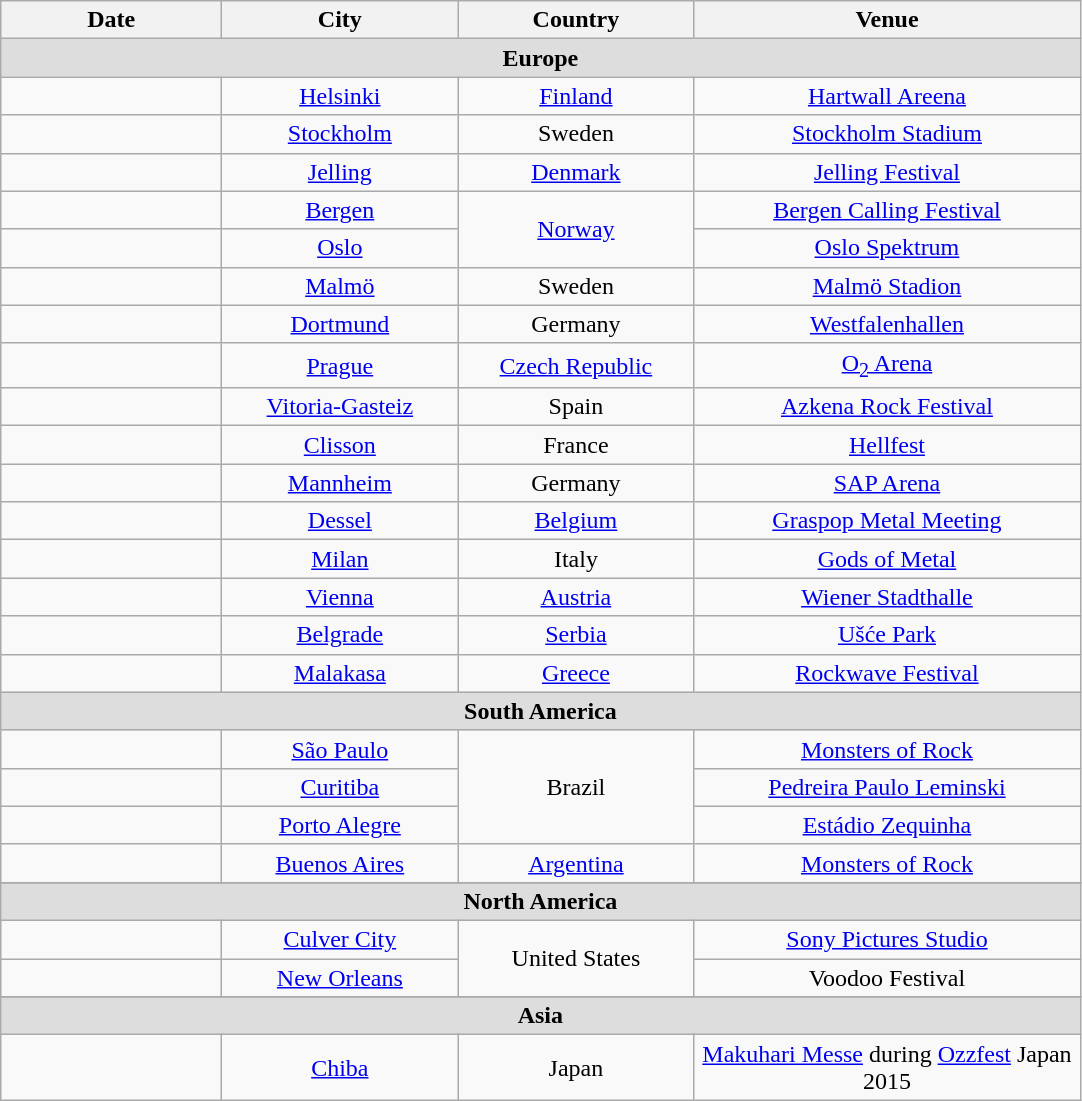<table class="wikitable" style="text-align:center;">
<tr>
<th style="width:140px;">Date</th>
<th style="width:150px;">City</th>
<th style="width:150px;">Country</th>
<th style="width:250px;">Venue</th>
</tr>
<tr bgcolor="#DDDDDD">
<td colspan=4><strong>Europe</strong></td>
</tr>
<tr>
<td></td>
<td><a href='#'>Helsinki</a></td>
<td><a href='#'>Finland</a></td>
<td><a href='#'>Hartwall Areena</a></td>
</tr>
<tr>
<td></td>
<td><a href='#'>Stockholm</a></td>
<td>Sweden</td>
<td><a href='#'>Stockholm Stadium</a></td>
</tr>
<tr>
<td></td>
<td><a href='#'>Jelling</a></td>
<td><a href='#'>Denmark</a></td>
<td><a href='#'>Jelling Festival</a></td>
</tr>
<tr>
<td></td>
<td><a href='#'>Bergen</a></td>
<td rowspan="2"><a href='#'>Norway</a></td>
<td><a href='#'>Bergen Calling Festival</a></td>
</tr>
<tr>
<td></td>
<td><a href='#'>Oslo</a></td>
<td><a href='#'>Oslo Spektrum</a></td>
</tr>
<tr>
<td></td>
<td><a href='#'>Malmö</a></td>
<td>Sweden</td>
<td><a href='#'>Malmö Stadion</a></td>
</tr>
<tr>
<td></td>
<td><a href='#'>Dortmund</a></td>
<td>Germany</td>
<td><a href='#'>Westfalenhallen</a></td>
</tr>
<tr>
<td></td>
<td><a href='#'>Prague</a></td>
<td><a href='#'>Czech Republic</a></td>
<td><a href='#'>O<sub>2</sub> Arena</a></td>
</tr>
<tr>
<td></td>
<td><a href='#'>Vitoria-Gasteiz</a></td>
<td>Spain</td>
<td><a href='#'>Azkena Rock Festival</a></td>
</tr>
<tr>
<td></td>
<td><a href='#'>Clisson</a></td>
<td>France</td>
<td><a href='#'>Hellfest</a></td>
</tr>
<tr>
<td></td>
<td><a href='#'>Mannheim</a></td>
<td>Germany</td>
<td><a href='#'>SAP Arena</a></td>
</tr>
<tr>
<td></td>
<td><a href='#'>Dessel</a></td>
<td><a href='#'>Belgium</a></td>
<td><a href='#'>Graspop Metal Meeting</a></td>
</tr>
<tr>
<td></td>
<td><a href='#'>Milan</a></td>
<td>Italy</td>
<td><a href='#'>Gods of Metal</a></td>
</tr>
<tr>
<td></td>
<td><a href='#'>Vienna</a></td>
<td><a href='#'>Austria</a></td>
<td><a href='#'>Wiener Stadthalle</a></td>
</tr>
<tr>
<td></td>
<td><a href='#'>Belgrade</a></td>
<td><a href='#'>Serbia</a></td>
<td><a href='#'>Ušće Park</a></td>
</tr>
<tr>
<td></td>
<td><a href='#'>Malakasa</a></td>
<td><a href='#'>Greece</a></td>
<td><a href='#'>Rockwave Festival</a></td>
</tr>
<tr bgcolor="#DDDDDD">
<td colspan=4><strong>South America</strong></td>
</tr>
<tr>
<td></td>
<td><a href='#'>São Paulo</a></td>
<td rowspan="3">Brazil</td>
<td><a href='#'>Monsters of Rock</a></td>
</tr>
<tr>
<td></td>
<td><a href='#'>Curitiba</a></td>
<td><a href='#'>Pedreira Paulo Leminski</a></td>
</tr>
<tr>
<td></td>
<td><a href='#'>Porto Alegre</a></td>
<td><a href='#'>Estádio Zequinha</a></td>
</tr>
<tr>
<td></td>
<td><a href='#'>Buenos Aires</a></td>
<td><a href='#'>Argentina</a></td>
<td><a href='#'>Monsters of Rock</a></td>
</tr>
<tr>
</tr>
<tr bgcolor="#DDDDDD">
<td colspan=4><strong>North America</strong></td>
</tr>
<tr>
<td></td>
<td><a href='#'>Culver City</a></td>
<td rowspan="2">United States</td>
<td><a href='#'>Sony Pictures Studio</a></td>
</tr>
<tr>
<td></td>
<td><a href='#'>New Orleans</a></td>
<td>Voodoo Festival</td>
</tr>
<tr>
</tr>
<tr bgcolor="#DDDDDD">
<td colspan=4><strong>Asia</strong></td>
</tr>
<tr>
<td></td>
<td><a href='#'>Chiba</a></td>
<td>Japan</td>
<td><a href='#'>Makuhari Messe</a> during <a href='#'>Ozzfest</a> Japan 2015</td>
</tr>
</table>
